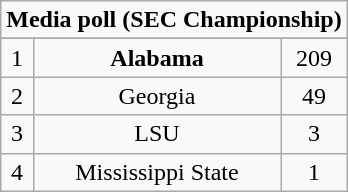<table class="wikitable">
<tr align="center">
<td align="center" Colspan="3"><strong>Media poll (SEC Championship)</strong></td>
</tr>
<tr align="center">
</tr>
<tr align="center">
<td>1</td>
<td><strong>Alabama</strong></td>
<td>209</td>
</tr>
<tr align="center">
<td>2</td>
<td>Georgia</td>
<td>49</td>
</tr>
<tr align="center">
<td>3</td>
<td>LSU</td>
<td>3</td>
</tr>
<tr align="center">
<td>4</td>
<td>Mississippi State</td>
<td>1</td>
</tr>
</table>
